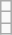<table class="wikitable">
<tr>
<td></td>
</tr>
<tr>
<td></td>
</tr>
<tr>
<td></td>
</tr>
</table>
